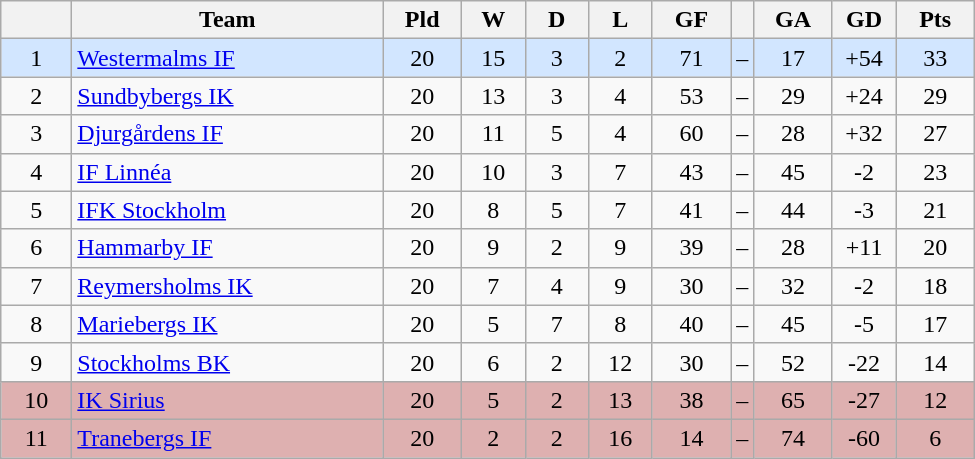<table class="wikitable" style="text-align: center;">
<tr>
<th style="width: 40px;"></th>
<th style="width: 200px;">Team</th>
<th style="width: 45px;">Pld</th>
<th style="width: 35px;">W</th>
<th style="width: 35px;">D</th>
<th style="width: 35px;">L</th>
<th style="width: 45px;">GF</th>
<th></th>
<th style="width: 45px;">GA</th>
<th style="width: 35px;">GD</th>
<th style="width: 45px;">Pts</th>
</tr>
<tr style="background: #d2e6ff">
<td>1</td>
<td style="text-align: left;"><a href='#'>Westermalms IF</a></td>
<td>20</td>
<td>15</td>
<td>3</td>
<td>2</td>
<td>71</td>
<td>–</td>
<td>17</td>
<td>+54</td>
<td>33</td>
</tr>
<tr>
<td>2</td>
<td style="text-align: left;"><a href='#'>Sundbybergs IK</a></td>
<td>20</td>
<td>13</td>
<td>3</td>
<td>4</td>
<td>53</td>
<td>–</td>
<td>29</td>
<td>+24</td>
<td>29</td>
</tr>
<tr>
<td>3</td>
<td style="text-align: left;"><a href='#'>Djurgårdens IF</a></td>
<td>20</td>
<td>11</td>
<td>5</td>
<td>4</td>
<td>60</td>
<td>–</td>
<td>28</td>
<td>+32</td>
<td>27</td>
</tr>
<tr>
<td>4</td>
<td style="text-align: left;"><a href='#'>IF Linnéa</a></td>
<td>20</td>
<td>10</td>
<td>3</td>
<td>7</td>
<td>43</td>
<td>–</td>
<td>45</td>
<td>-2</td>
<td>23</td>
</tr>
<tr>
<td>5</td>
<td style="text-align: left;"><a href='#'>IFK Stockholm</a></td>
<td>20</td>
<td>8</td>
<td>5</td>
<td>7</td>
<td>41</td>
<td>–</td>
<td>44</td>
<td>-3</td>
<td>21</td>
</tr>
<tr>
<td>6</td>
<td style="text-align: left;"><a href='#'>Hammarby IF</a></td>
<td>20</td>
<td>9</td>
<td>2</td>
<td>9</td>
<td>39</td>
<td>–</td>
<td>28</td>
<td>+11</td>
<td>20</td>
</tr>
<tr>
<td>7</td>
<td style="text-align: left;"><a href='#'>Reymersholms IK</a></td>
<td>20</td>
<td>7</td>
<td>4</td>
<td>9</td>
<td>30</td>
<td>–</td>
<td>32</td>
<td>-2</td>
<td>18</td>
</tr>
<tr>
<td>8</td>
<td style="text-align: left;"><a href='#'>Mariebergs IK</a></td>
<td>20</td>
<td>5</td>
<td>7</td>
<td>8</td>
<td>40</td>
<td>–</td>
<td>45</td>
<td>-5</td>
<td>17</td>
</tr>
<tr>
<td>9</td>
<td style="text-align: left;"><a href='#'>Stockholms BK</a></td>
<td>20</td>
<td>6</td>
<td>2</td>
<td>12</td>
<td>30</td>
<td>–</td>
<td>52</td>
<td>-22</td>
<td>14</td>
</tr>
<tr style="background: #deb0b0">
<td>10</td>
<td style="text-align: left;"><a href='#'>IK Sirius</a></td>
<td>20</td>
<td>5</td>
<td>2</td>
<td>13</td>
<td>38</td>
<td>–</td>
<td>65</td>
<td>-27</td>
<td>12</td>
</tr>
<tr style="background: #deb0b0">
<td>11</td>
<td style="text-align: left;"><a href='#'>Tranebergs IF</a></td>
<td>20</td>
<td>2</td>
<td>2</td>
<td>16</td>
<td>14</td>
<td>–</td>
<td>74</td>
<td>-60</td>
<td>6</td>
</tr>
</table>
